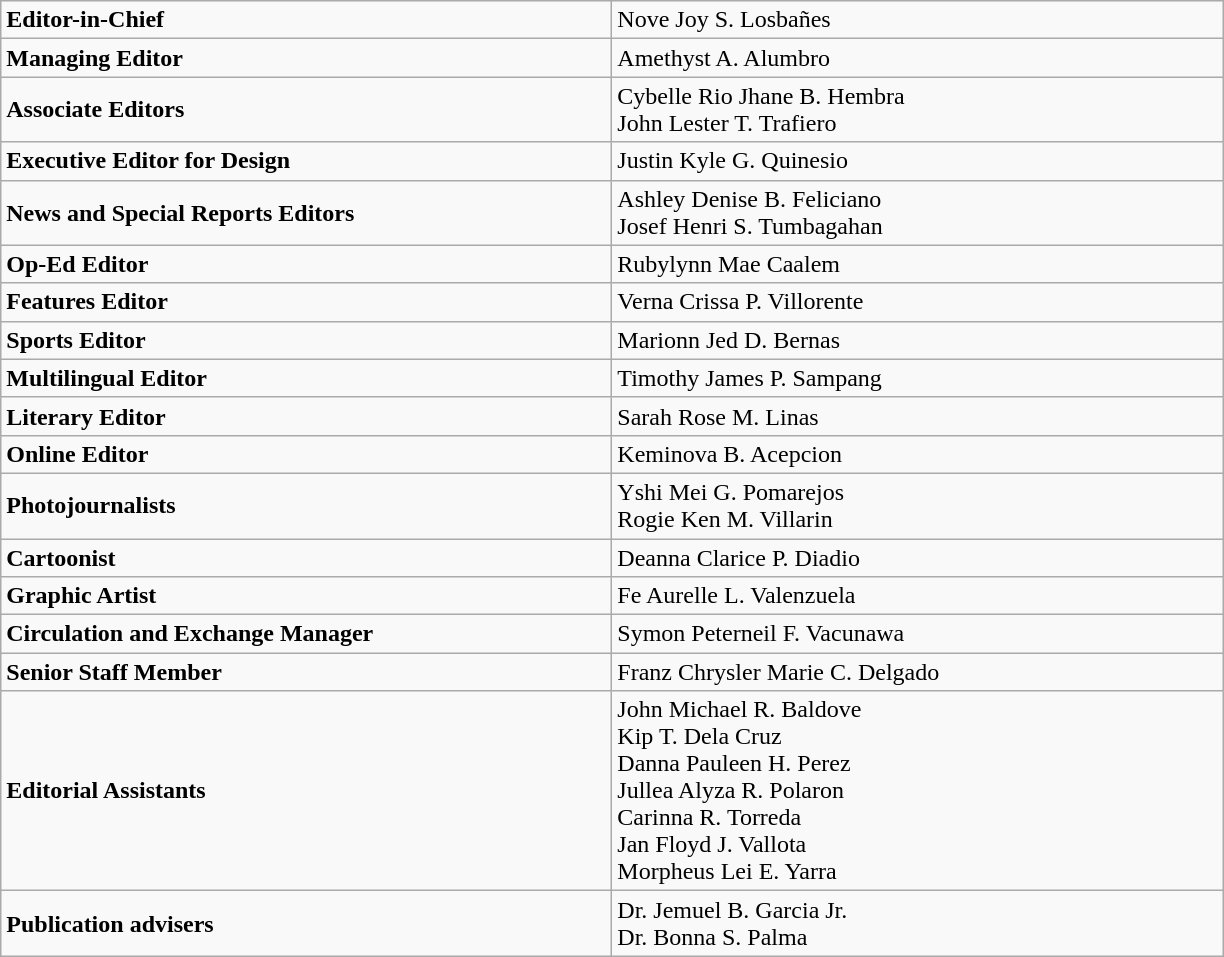<table class="wikitable">
<tr Editorial board (Academic Year 2014-2015)>
<td width="400px"><strong>Editor-in-Chief</strong></td>
<td width="400px">Nove Joy S. Losbañes</td>
</tr>
<tr>
<td><strong>Managing Editor</strong></td>
<td>Amethyst A. Alumbro</td>
</tr>
<tr>
<td><strong>Associate Editors</strong></td>
<td>Cybelle Rio Jhane B. Hembra<br>John Lester T. Trafiero</td>
</tr>
<tr>
<td><strong>Executive Editor for Design</strong></td>
<td>Justin Kyle G. Quinesio</td>
</tr>
<tr>
<td><strong>News and Special Reports Editors</strong></td>
<td>Ashley Denise B. Feliciano<br>Josef Henri S. Tumbagahan</td>
</tr>
<tr>
<td><strong>Op-Ed Editor</strong></td>
<td>Rubylynn Mae Caalem</td>
</tr>
<tr>
<td><strong>Features Editor</strong></td>
<td>Verna Crissa P. Villorente</td>
</tr>
<tr>
<td><strong>Sports Editor</strong></td>
<td>Marionn Jed D. Bernas</td>
</tr>
<tr>
<td><strong>Multilingual Editor</strong></td>
<td>Timothy James P. Sampang</td>
</tr>
<tr>
<td><strong>Literary Editor</strong></td>
<td>Sarah Rose M. Linas</td>
</tr>
<tr>
<td><strong>Online Editor</strong></td>
<td>Keminova B. Acepcion</td>
</tr>
<tr>
<td><strong>Photojournalists</strong></td>
<td>Yshi Mei G. Pomarejos<br>Rogie Ken M. Villarin</td>
</tr>
<tr>
<td><strong>Cartoonist</strong></td>
<td>Deanna Clarice P. Diadio</td>
</tr>
<tr>
<td><strong>Graphic Artist</strong></td>
<td>Fe Aurelle L. Valenzuela</td>
</tr>
<tr>
<td><strong>Circulation and Exchange Manager</strong></td>
<td>Symon Peterneil F. Vacunawa</td>
</tr>
<tr>
<td><strong>Senior Staff Member</strong></td>
<td>Franz Chrysler Marie C. Delgado</td>
</tr>
<tr>
<td><strong>Editorial Assistants</strong></td>
<td>John Michael R. Baldove<br>Kip T. Dela Cruz<br>Danna Pauleen H. Perez<br>Jullea Alyza R. Polaron<br>Carinna R. Torreda<br>Jan Floyd J. Vallota<br>Morpheus Lei E. Yarra</td>
</tr>
<tr>
<td><strong>Publication advisers</strong></td>
<td>Dr. Jemuel B. Garcia Jr.<br>Dr. Bonna S. Palma</td>
</tr>
</table>
